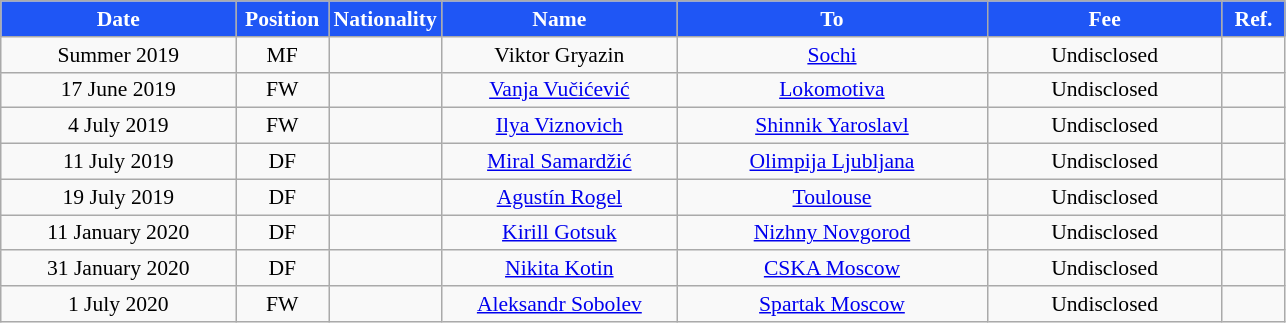<table class="wikitable"  style="text-align:center; font-size:90%; ">
<tr>
<th style="background:#1F56F5; color:white; width:150px;">Date</th>
<th style="background:#1F56F5; color:white; width:55px;">Position</th>
<th style="background:#1F56F5; color:white; width:55px;">Nationality</th>
<th style="background:#1F56F5; color:white; width:150px;">Name</th>
<th style="background:#1F56F5; color:white; width:200px;">To</th>
<th style="background:#1F56F5; color:white; width:150px;">Fee</th>
<th style="background:#1F56F5; color:white; width:35px;">Ref.</th>
</tr>
<tr>
<td>Summer 2019</td>
<td>MF</td>
<td></td>
<td>Viktor Gryazin</td>
<td><a href='#'>Sochi</a></td>
<td>Undisclosed</td>
<td></td>
</tr>
<tr>
<td>17 June 2019</td>
<td>FW</td>
<td></td>
<td><a href='#'>Vanja Vučićević</a></td>
<td><a href='#'>Lokomotiva</a></td>
<td>Undisclosed</td>
<td></td>
</tr>
<tr>
<td>4 July 2019</td>
<td>FW</td>
<td></td>
<td><a href='#'>Ilya Viznovich</a></td>
<td><a href='#'>Shinnik Yaroslavl</a></td>
<td>Undisclosed</td>
<td></td>
</tr>
<tr>
<td>11 July 2019</td>
<td>DF</td>
<td></td>
<td><a href='#'>Miral Samardžić</a></td>
<td><a href='#'>Olimpija Ljubljana</a></td>
<td>Undisclosed</td>
<td></td>
</tr>
<tr>
<td>19 July 2019</td>
<td>DF</td>
<td></td>
<td><a href='#'>Agustín Rogel</a></td>
<td><a href='#'>Toulouse</a></td>
<td>Undisclosed</td>
<td></td>
</tr>
<tr>
<td>11 January 2020</td>
<td>DF</td>
<td></td>
<td><a href='#'>Kirill Gotsuk</a></td>
<td><a href='#'>Nizhny Novgorod</a></td>
<td>Undisclosed</td>
<td></td>
</tr>
<tr>
<td>31 January 2020</td>
<td>DF</td>
<td></td>
<td><a href='#'>Nikita Kotin</a></td>
<td><a href='#'>CSKA Moscow</a></td>
<td>Undisclosed</td>
<td></td>
</tr>
<tr>
<td>1 July 2020</td>
<td>FW</td>
<td></td>
<td><a href='#'>Aleksandr Sobolev</a></td>
<td><a href='#'>Spartak Moscow</a></td>
<td>Undisclosed</td>
<td></td>
</tr>
</table>
